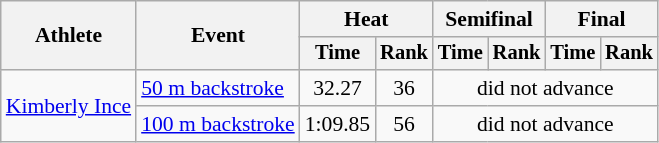<table class="wikitable" style="text-align:center; font-size:90%">
<tr>
<th rowspan="2">Athlete</th>
<th rowspan="2">Event</th>
<th colspan="2">Heat</th>
<th colspan="2">Semifinal</th>
<th colspan="2">Final</th>
</tr>
<tr style="font-size:95%">
<th>Time</th>
<th>Rank</th>
<th>Time</th>
<th>Rank</th>
<th>Time</th>
<th>Rank</th>
</tr>
<tr>
<td align=left rowspan=2><a href='#'>Kimberly Ince</a></td>
<td align=left><a href='#'>50 m backstroke</a></td>
<td>32.27</td>
<td>36</td>
<td colspan=4>did not advance</td>
</tr>
<tr>
<td align=left><a href='#'>100 m backstroke</a></td>
<td>1:09.85</td>
<td>56</td>
<td colspan=4>did not advance</td>
</tr>
</table>
